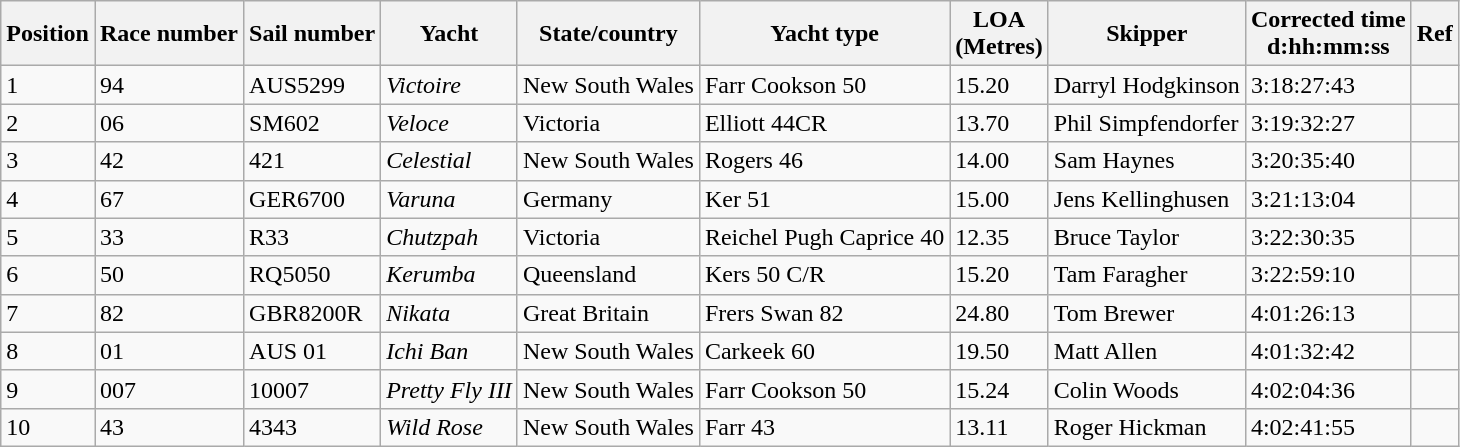<table class="wikitable">
<tr>
<th>Position</th>
<th>Race number</th>
<th>Sail number</th>
<th>Yacht</th>
<th>State/country</th>
<th>Yacht type</th>
<th>LOA <br>(Metres)</th>
<th>Skipper</th>
<th>Corrected time <br>d:hh:mm:ss</th>
<th>Ref</th>
</tr>
<tr>
<td>1</td>
<td>94</td>
<td>AUS5299</td>
<td><em>Victoire</em></td>
<td> New South Wales</td>
<td>Farr Cookson 50</td>
<td>15.20</td>
<td>Darryl Hodgkinson</td>
<td>3:18:27:43</td>
<td></td>
</tr>
<tr>
<td>2</td>
<td>06</td>
<td>SM602</td>
<td><em>Veloce</em></td>
<td> Victoria</td>
<td>Elliott 44CR</td>
<td>13.70</td>
<td>Phil Simpfendorfer</td>
<td>3:19:32:27</td>
<td></td>
</tr>
<tr>
<td>3</td>
<td>42</td>
<td>421</td>
<td><em>Celestial</em></td>
<td> New South Wales</td>
<td>Rogers 46</td>
<td>14.00</td>
<td>Sam Haynes</td>
<td>3:20:35:40</td>
<td></td>
</tr>
<tr>
<td>4</td>
<td>67</td>
<td>GER6700</td>
<td><em>Varuna</em></td>
<td> Germany</td>
<td>Ker 51</td>
<td>15.00</td>
<td>Jens Kellinghusen</td>
<td>3:21:13:04</td>
<td></td>
</tr>
<tr>
<td>5</td>
<td>33</td>
<td>R33</td>
<td><em>Chutzpah</em></td>
<td> Victoria</td>
<td>Reichel Pugh Caprice 40</td>
<td>12.35</td>
<td>Bruce Taylor</td>
<td>3:22:30:35</td>
<td></td>
</tr>
<tr>
<td>6</td>
<td>50</td>
<td>RQ5050</td>
<td><em>Kerumba</em></td>
<td> Queensland</td>
<td>Kers 50 C/R</td>
<td>15.20</td>
<td>Tam Faragher</td>
<td>3:22:59:10</td>
<td></td>
</tr>
<tr>
<td>7</td>
<td>82</td>
<td>GBR8200R</td>
<td><em>Nikata</em></td>
<td> Great Britain</td>
<td>Frers Swan 82</td>
<td>24.80</td>
<td>Tom Brewer</td>
<td>4:01:26:13</td>
<td></td>
</tr>
<tr>
<td>8</td>
<td>01</td>
<td>AUS 01</td>
<td><em>Ichi Ban</em></td>
<td> New South Wales</td>
<td>Carkeek 60</td>
<td>19.50</td>
<td>Matt Allen</td>
<td>4:01:32:42</td>
<td></td>
</tr>
<tr>
<td>9</td>
<td>007</td>
<td>10007</td>
<td><em>Pretty Fly III</em></td>
<td> New South Wales</td>
<td>Farr Cookson 50</td>
<td>15.24</td>
<td>Colin Woods</td>
<td>4:02:04:36</td>
<td></td>
</tr>
<tr>
<td>10</td>
<td>43</td>
<td>4343</td>
<td><em>Wild Rose</em></td>
<td> New South Wales</td>
<td>Farr 43</td>
<td>13.11</td>
<td>Roger Hickman</td>
<td>4:02:41:55</td>
<td></td>
</tr>
</table>
